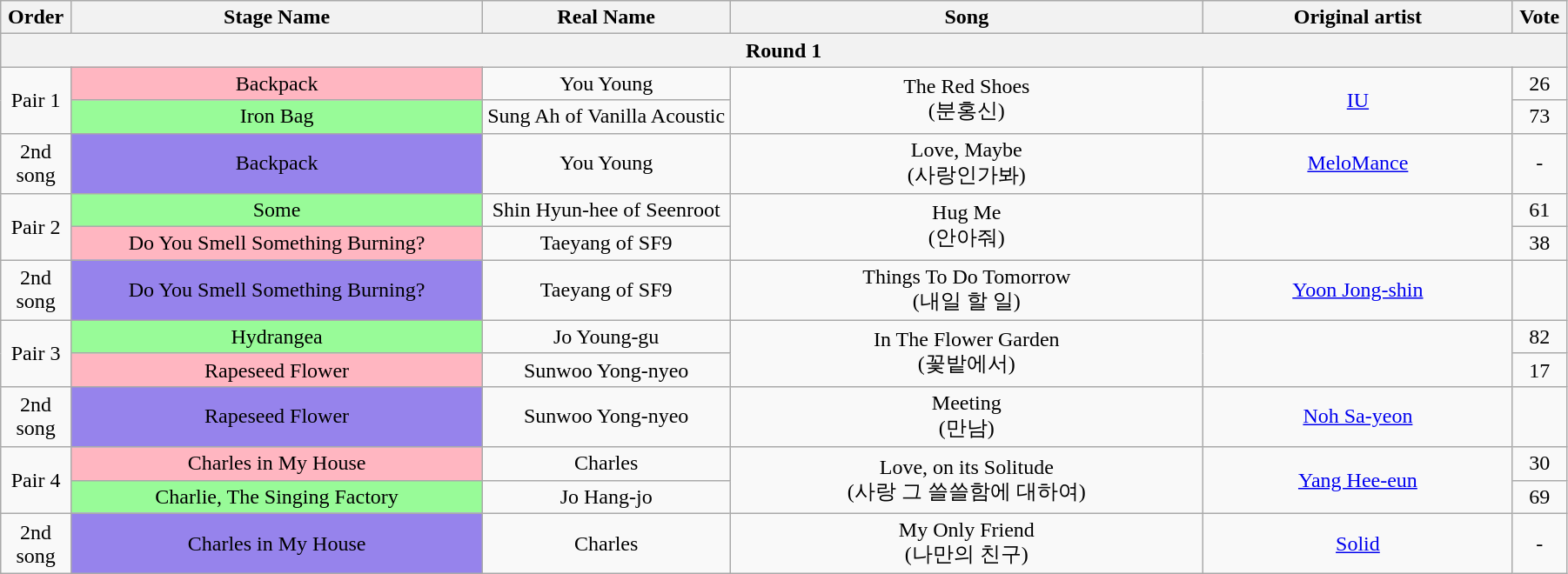<table class="wikitable" style="text-align:center; width:95%;">
<tr>
<th style="width:1%;">Order</th>
<th style="width:20%;">Stage Name</th>
<th style="width:12%;">Real Name</th>
<th style="width:23%;">Song</th>
<th style="width:15%;">Original artist</th>
<th style="width:1%;">Vote</th>
</tr>
<tr>
<th colspan=6>Round 1</th>
</tr>
<tr>
<td rowspan=2>Pair 1</td>
<td bgcolor="lightpink">Backpack</td>
<td>You Young</td>
<td rowspan=2>The Red Shoes<br>(분홍신)</td>
<td rowspan=2><a href='#'>IU</a></td>
<td>26</td>
</tr>
<tr>
<td bgcolor="palegreen">Iron Bag</td>
<td>Sung Ah of Vanilla Acoustic</td>
<td>73</td>
</tr>
<tr>
<td>2nd song</td>
<td bgcolor="#9683EC">Backpack</td>
<td>You Young</td>
<td>Love, Maybe<br>(사랑인가봐)</td>
<td><a href='#'>MeloMance</a></td>
<td>-</td>
</tr>
<tr>
<td rowspan=2>Pair 2</td>
<td bgcolor="palegreen">Some</td>
<td>Shin Hyun-hee of Seenroot</td>
<td rowspan=2>Hug Me<br>(안아줘)</td>
<td rowspan=2></td>
<td>61</td>
</tr>
<tr>
<td bgcolor="lightpink">Do You Smell Something Burning?</td>
<td>Taeyang of SF9</td>
<td>38</td>
</tr>
<tr>
<td>2nd song</td>
<td bgcolor="#9683EC">Do You Smell Something Burning?</td>
<td>Taeyang of SF9</td>
<td>Things To Do Tomorrow<br>(내일 할 일)</td>
<td><a href='#'>Yoon Jong-shin</a></td>
</tr>
<tr>
<td rowspan=2>Pair 3</td>
<td bgcolor="palegreen">Hydrangea</td>
<td>Jo Young-gu</td>
<td rowspan=2>In The Flower Garden<br>(꽃밭에서)</td>
<td rowspan=2></td>
<td>82</td>
</tr>
<tr>
<td bgcolor="lightpink">Rapeseed Flower</td>
<td>Sunwoo Yong-nyeo</td>
<td>17</td>
</tr>
<tr>
<td>2nd song</td>
<td bgcolor="#9683EC">Rapeseed Flower</td>
<td>Sunwoo Yong-nyeo</td>
<td>Meeting<br>(만남)</td>
<td><a href='#'>Noh Sa-yeon</a></td>
</tr>
<tr>
<td rowspan=2>Pair 4</td>
<td bgcolor="lightpink">Charles in My House</td>
<td>Charles</td>
<td rowspan=2>Love, on its Solitude<br>(사랑 그 쓸쓸함에 대하여)</td>
<td rowspan=2><a href='#'>Yang Hee-eun</a></td>
<td>30</td>
</tr>
<tr>
<td bgcolor="palegreen">Charlie, The Singing Factory</td>
<td>Jo Hang-jo</td>
<td>69</td>
</tr>
<tr>
<td>2nd song</td>
<td bgcolor="#9683EC">Charles in My House</td>
<td>Charles</td>
<td>My Only Friend<br>(나만의 친구)</td>
<td><a href='#'>Solid</a></td>
<td>-</td>
</tr>
</table>
